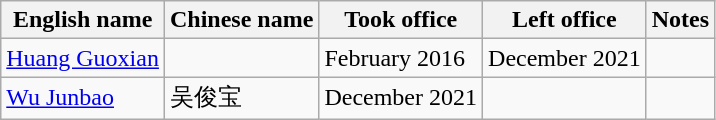<table class="wikitable">
<tr>
<th>English name</th>
<th>Chinese name</th>
<th>Took office</th>
<th>Left office</th>
<th>Notes</th>
</tr>
<tr>
<td><a href='#'>Huang Guoxian</a></td>
<td></td>
<td>February 2016</td>
<td>December 2021</td>
<td></td>
</tr>
<tr>
<td><a href='#'>Wu Junbao</a></td>
<td>吴俊宝</td>
<td>December 2021</td>
<td></td>
<td></td>
</tr>
</table>
